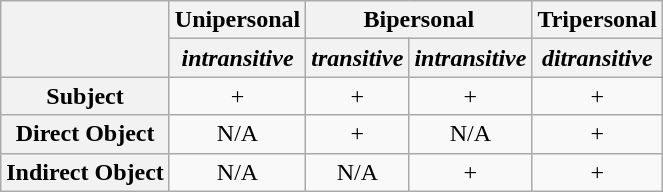<table class="wikitable" style="text-align:center;">
<tr>
<th rowspan="2"></th>
<th>Unipersonal</th>
<th colspan="2">Bipersonal</th>
<th>Tripersonal</th>
</tr>
<tr>
<th><em>intransitive</em></th>
<th><em>transitive</em></th>
<th><em>intransitive</em></th>
<th><em>ditransitive</em></th>
</tr>
<tr>
<th>Subject</th>
<td>+</td>
<td>+</td>
<td>+</td>
<td>+</td>
</tr>
<tr>
<th>Direct Object</th>
<td>N/A</td>
<td>+</td>
<td>N/A</td>
<td>+</td>
</tr>
<tr>
<th>Indirect Object</th>
<td>N/A</td>
<td>N/A</td>
<td>+</td>
<td>+</td>
</tr>
</table>
